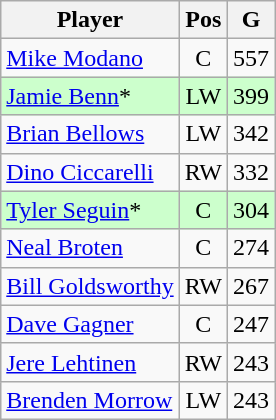<table class="wikitable" style="text-align:center;">
<tr>
<th>Player</th>
<th>Pos</th>
<th>G</th>
</tr>
<tr>
<td style="text-align:left;"><a href='#'>Mike Modano</a></td>
<td>C</td>
<td>557</td>
</tr>
<tr style="background:#cfc;">
<td style="text-align:left;"><a href='#'>Jamie Benn</a>*</td>
<td>LW</td>
<td>399</td>
</tr>
<tr>
<td style="text-align:left;"><a href='#'>Brian Bellows</a></td>
<td>LW</td>
<td>342</td>
</tr>
<tr>
<td style="text-align:left;"><a href='#'>Dino Ciccarelli</a></td>
<td>RW</td>
<td>332</td>
</tr>
<tr style="background:#cfc;">
<td style="text-align:left;"><a href='#'>Tyler Seguin</a>*</td>
<td>C</td>
<td>304</td>
</tr>
<tr>
<td style="text-align:left;"><a href='#'>Neal Broten</a></td>
<td>C</td>
<td>274</td>
</tr>
<tr>
<td style="text-align:left;"><a href='#'>Bill Goldsworthy</a></td>
<td>RW</td>
<td>267</td>
</tr>
<tr>
<td style="text-align:left;"><a href='#'>Dave Gagner</a></td>
<td>C</td>
<td>247</td>
</tr>
<tr>
<td style="text-align:left;"><a href='#'>Jere Lehtinen</a></td>
<td>RW</td>
<td>243</td>
</tr>
<tr>
<td style="text-align:left;"><a href='#'>Brenden Morrow</a></td>
<td>LW</td>
<td>243</td>
</tr>
</table>
